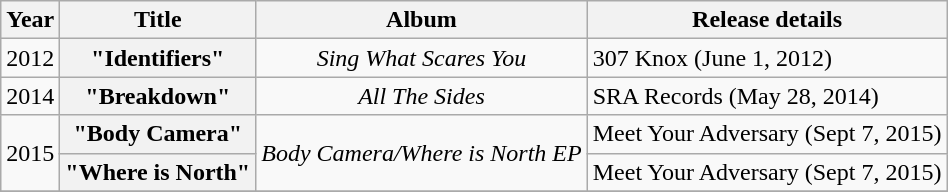<table class="wikitable plainrowheaders" style="text-align:center;">
<tr>
<th scope="col" rowspan="1">Year</th>
<th scope="col" rowspan="1">Title</th>
<th scope="col" rowspan="1">Album</th>
<th scope="col" rowspan="1">Release details</th>
</tr>
<tr>
<td rowspan="1">2012</td>
<th scope="row">"Identifiers"</th>
<td><em> Sing What Scares You</em></td>
<td align=left>307 Knox (June 1, 2012)</td>
</tr>
<tr>
<td rowspan="1">2014</td>
<th scope="row">"Breakdown"</th>
<td><em>All The Sides</em></td>
<td align=left>SRA Records (May 28, 2014)</td>
</tr>
<tr>
<td rowspan="2">2015</td>
<th scope="row">"Body Camera"</th>
<td rowspan="2"><em>Body Camera/Where is North EP</em></td>
<td align=left>Meet Your Adversary (Sept 7, 2015)</td>
</tr>
<tr>
<th scope="row">"Where is North"</th>
<td align=left>Meet Your Adversary (Sept 7, 2015)</td>
</tr>
<tr>
</tr>
</table>
